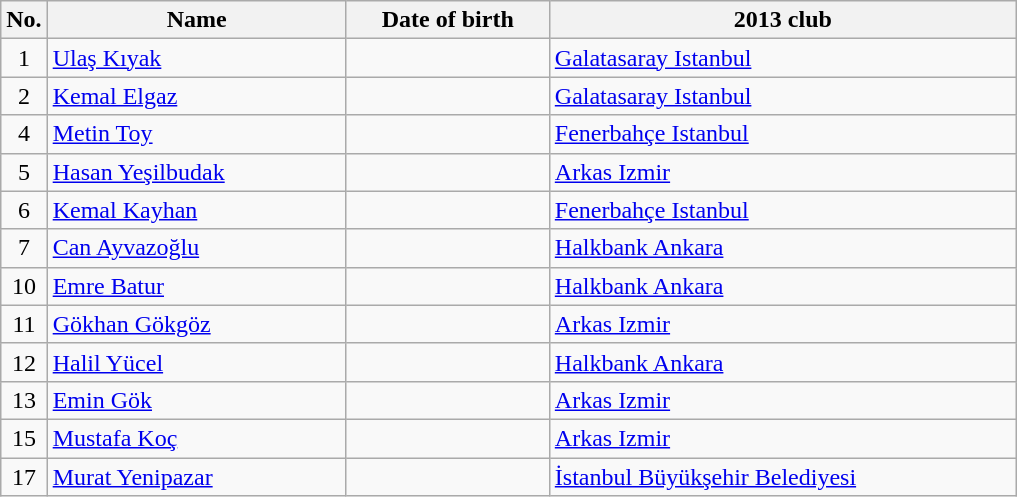<table class="wikitable sortable" style="font-size:100%; text-align:left;">
<tr>
<th>No.</th>
<th style="width:12em">Name</th>
<th style="width:8em">Date of birth</th>
<th style="width:19em">2013 club</th>
</tr>
<tr>
<td align=center>1</td>
<td><a href='#'>Ulaş Kıyak </a></td>
<td align=right></td>
<td> <a href='#'>Galatasaray Istanbul</a></td>
</tr>
<tr>
<td align=center>2</td>
<td><a href='#'>Kemal Elgaz</a></td>
<td align=right></td>
<td> <a href='#'>Galatasaray Istanbul</a></td>
</tr>
<tr>
<td align=center>4</td>
<td><a href='#'>Metin Toy</a></td>
<td align=right></td>
<td> <a href='#'>Fenerbahçe Istanbul</a></td>
</tr>
<tr>
<td align=center>5</td>
<td><a href='#'>Hasan Yeşilbudak</a></td>
<td align=right></td>
<td> <a href='#'>Arkas Izmir</a></td>
</tr>
<tr>
<td align=center>6</td>
<td><a href='#'>Kemal Kayhan</a></td>
<td align=right></td>
<td> <a href='#'>Fenerbahçe Istanbul</a></td>
</tr>
<tr>
<td align=center>7</td>
<td><a href='#'>Can Ayvazoğlu</a></td>
<td align=right></td>
<td> <a href='#'>Halkbank Ankara</a></td>
</tr>
<tr>
<td align=center>10</td>
<td><a href='#'>Emre Batur</a></td>
<td align=right></td>
<td> <a href='#'>Halkbank Ankara</a></td>
</tr>
<tr>
<td align=center>11</td>
<td><a href='#'>Gökhan Gökgöz</a></td>
<td align=right></td>
<td> <a href='#'>Arkas Izmir</a></td>
</tr>
<tr>
<td align=center>12</td>
<td><a href='#'>Halil Yücel</a></td>
<td align=right></td>
<td> <a href='#'>Halkbank Ankara</a></td>
</tr>
<tr>
<td align=center>13</td>
<td><a href='#'>Emin Gök</a></td>
<td align=right></td>
<td> <a href='#'>Arkas Izmir</a></td>
</tr>
<tr>
<td align=center>15</td>
<td><a href='#'>Mustafa Koç</a></td>
<td align=right></td>
<td> <a href='#'>Arkas Izmir</a></td>
</tr>
<tr>
<td align=center>17</td>
<td><a href='#'>Murat Yenipazar</a></td>
<td align=right></td>
<td> <a href='#'>İstanbul Büyükşehir Belediyesi</a></td>
</tr>
</table>
